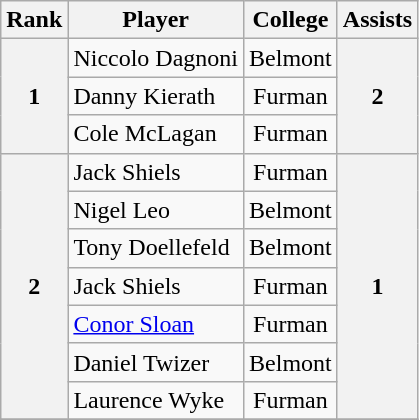<table class="wikitable" style="text-align:center">
<tr>
<th>Rank</th>
<th>Player</th>
<th>College</th>
<th>Assists</th>
</tr>
<tr>
<th rowspan="3">1</th>
<td align="left"> Niccolo Dagnoni</td>
<td>Belmont</td>
<th rowspan="3">2</th>
</tr>
<tr>
<td align="left"> Danny Kierath</td>
<td>Furman</td>
</tr>
<tr>
<td align="left"> Cole McLagan</td>
<td>Furman</td>
</tr>
<tr>
<th rowspan="7">2</th>
<td align="left"> Jack Shiels</td>
<td>Furman</td>
<th rowspan="7">1</th>
</tr>
<tr>
<td align="left"> Nigel Leo</td>
<td>Belmont</td>
</tr>
<tr>
<td align="left"> Tony Doellefeld</td>
<td>Belmont</td>
</tr>
<tr>
<td align="left"> Jack Shiels</td>
<td>Furman</td>
</tr>
<tr>
<td align="left"> <a href='#'>Conor Sloan</a></td>
<td>Furman</td>
</tr>
<tr>
<td align="left"> Daniel Twizer</td>
<td>Belmont</td>
</tr>
<tr>
<td align="left"> Laurence Wyke</td>
<td>Furman</td>
</tr>
<tr>
</tr>
</table>
